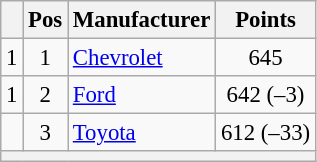<table class="wikitable" style="font-size: 95%">
<tr>
<th></th>
<th>Pos</th>
<th>Manufacturer</th>
<th>Points</th>
</tr>
<tr>
<td align="left"> 1</td>
<td style="text-align:center;">1</td>
<td><a href='#'>Chevrolet</a></td>
<td style="text-align:center;">645</td>
</tr>
<tr>
<td align="left"> 1</td>
<td style="text-align:center;">2</td>
<td><a href='#'>Ford</a></td>
<td style="text-align:center;">642 (–3)</td>
</tr>
<tr>
<td align="left"></td>
<td style="text-align:center;">3</td>
<td><a href='#'>Toyota</a></td>
<td style="text-align:center;">612 (–33)</td>
</tr>
<tr class="sortbottom">
<th colspan="9"></th>
</tr>
</table>
